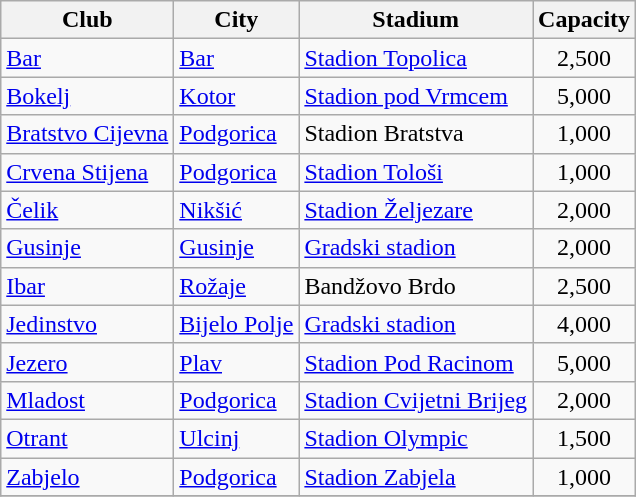<table class="wikitable sortable">
<tr>
<th>Club</th>
<th>City</th>
<th>Stadium</th>
<th>Capacity</th>
</tr>
<tr>
<td><a href='#'>Bar</a></td>
<td><a href='#'>Bar</a></td>
<td><a href='#'>Stadion Topolica</a></td>
<td align="center">2,500</td>
</tr>
<tr>
<td><a href='#'>Bokelj</a></td>
<td><a href='#'>Kotor</a></td>
<td><a href='#'>Stadion pod Vrmcem</a></td>
<td align="center">5,000</td>
</tr>
<tr>
<td><a href='#'>Bratstvo Cijevna</a></td>
<td><a href='#'>Podgorica</a></td>
<td>Stadion Bratstva</td>
<td align="center">1,000</td>
</tr>
<tr>
<td><a href='#'>Crvena Stijena</a></td>
<td><a href='#'>Podgorica</a></td>
<td><a href='#'>Stadion Tološi</a></td>
<td align="center">1,000</td>
</tr>
<tr>
<td><a href='#'>Čelik</a></td>
<td><a href='#'>Nikšić</a></td>
<td><a href='#'>Stadion Željezare</a></td>
<td align="center">2,000</td>
</tr>
<tr>
<td><a href='#'>Gusinje</a></td>
<td><a href='#'>Gusinje</a></td>
<td><a href='#'>Gradski stadion</a></td>
<td align="center">2,000</td>
</tr>
<tr>
<td><a href='#'>Ibar</a></td>
<td><a href='#'>Rožaje</a></td>
<td>Bandžovo Brdo</td>
<td align="center">2,500</td>
</tr>
<tr>
<td><a href='#'>Jedinstvo</a></td>
<td><a href='#'>Bijelo Polje</a></td>
<td><a href='#'>Gradski stadion</a></td>
<td align="center">4,000</td>
</tr>
<tr>
<td><a href='#'>Jezero</a></td>
<td><a href='#'>Plav</a></td>
<td><a href='#'>Stadion Pod Racinom</a></td>
<td align="center">5,000</td>
</tr>
<tr>
<td><a href='#'>Mladost</a></td>
<td><a href='#'>Podgorica</a></td>
<td><a href='#'>Stadion Cvijetni Brijeg</a></td>
<td align="center">2,000</td>
</tr>
<tr>
<td><a href='#'>Otrant</a></td>
<td><a href='#'>Ulcinj</a></td>
<td><a href='#'>Stadion Olympic</a></td>
<td align="center">1,500</td>
</tr>
<tr>
<td><a href='#'>Zabjelo</a></td>
<td><a href='#'>Podgorica</a></td>
<td><a href='#'>Stadion Zabjela</a></td>
<td align="center">1,000</td>
</tr>
<tr>
</tr>
</table>
